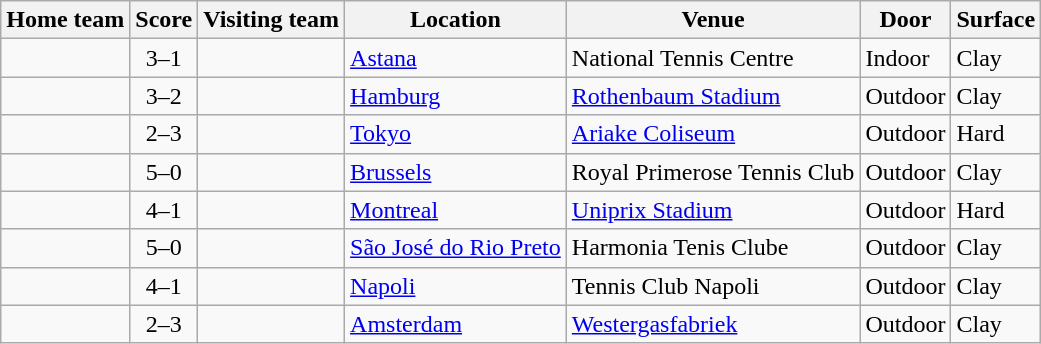<table class="wikitable" style="border:1px solid #aaa;">
<tr>
<th>Home team</th>
<th>Score</th>
<th>Visiting team</th>
<th>Location</th>
<th>Venue</th>
<th>Door</th>
<th>Surface</th>
</tr>
<tr>
<td><strong></strong></td>
<td style="text-align:center;">3–1</td>
<td></td>
<td><a href='#'>Astana</a></td>
<td>National Tennis Centre</td>
<td>Indoor</td>
<td>Clay</td>
</tr>
<tr>
<td><strong></strong></td>
<td style="text-align:center;">3–2</td>
<td></td>
<td><a href='#'>Hamburg</a></td>
<td><a href='#'>Rothenbaum Stadium</a></td>
<td>Outdoor</td>
<td>Clay</td>
</tr>
<tr>
<td></td>
<td style="text-align:center;">2–3</td>
<td><strong></strong></td>
<td><a href='#'>Tokyo</a></td>
<td><a href='#'>Ariake Coliseum</a></td>
<td>Outdoor</td>
<td>Hard</td>
</tr>
<tr>
<td><strong></strong></td>
<td style="text-align:center;">5–0</td>
<td></td>
<td><a href='#'>Brussels</a></td>
<td>Royal Primerose Tennis Club</td>
<td>Outdoor</td>
<td>Clay</td>
</tr>
<tr>
<td><strong></strong></td>
<td style="text-align:center;">4–1</td>
<td></td>
<td><a href='#'>Montreal</a></td>
<td><a href='#'>Uniprix Stadium</a></td>
<td>Outdoor</td>
<td>Hard</td>
</tr>
<tr>
<td><strong></strong></td>
<td style="text-align:center;">5–0</td>
<td></td>
<td><a href='#'>São José do Rio Preto</a></td>
<td>Harmonia Tenis Clube</td>
<td>Outdoor</td>
<td>Clay</td>
</tr>
<tr>
<td><strong></strong></td>
<td style="text-align:center;">4–1</td>
<td></td>
<td><a href='#'>Napoli</a></td>
<td>Tennis Club Napoli</td>
<td>Outdoor</td>
<td>Clay</td>
</tr>
<tr>
<td></td>
<td style="text-align:center;">2–3</td>
<td><strong></strong></td>
<td><a href='#'>Amsterdam</a></td>
<td><a href='#'>Westergasfabriek</a></td>
<td>Outdoor</td>
<td>Clay</td>
</tr>
</table>
